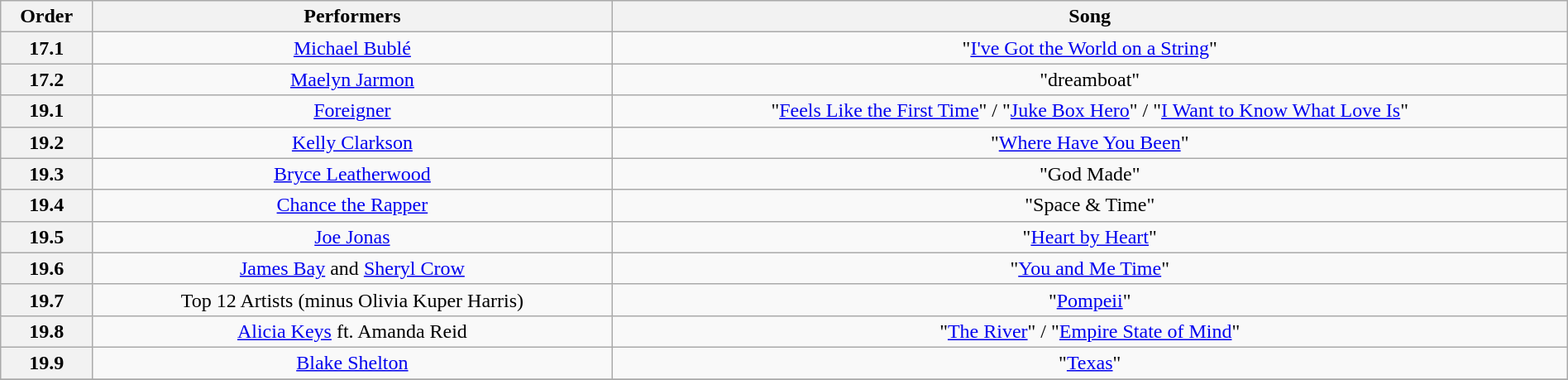<table class="wikitable" style="text-align:center; width:100%">
<tr>
<th>Order</th>
<th>Performers</th>
<th>Song</th>
</tr>
<tr>
<th>17.1</th>
<td><a href='#'>Michael Bublé</a></td>
<td>"<a href='#'>I've Got the World on a String</a>"</td>
</tr>
<tr>
<th>17.2</th>
<td><a href='#'>Maelyn Jarmon</a></td>
<td>"dreamboat"</td>
</tr>
<tr>
<th>19.1</th>
<td><a href='#'>Foreigner</a></td>
<td>"<a href='#'>Feels Like the First Time</a>" / "<a href='#'>Juke Box Hero</a>" / "<a href='#'>I Want to Know What Love Is</a>"</td>
</tr>
<tr>
<th>19.2</th>
<td><a href='#'>Kelly Clarkson</a></td>
<td>"<a href='#'>Where Have You Been</a>"</td>
</tr>
<tr>
<th>19.3</th>
<td><a href='#'>Bryce Leatherwood</a></td>
<td>"God Made"</td>
</tr>
<tr>
<th>19.4</th>
<td><a href='#'>Chance the Rapper</a></td>
<td>"Space & Time"</td>
</tr>
<tr>
<th>19.5</th>
<td><a href='#'>Joe Jonas</a></td>
<td>"<a href='#'>Heart by Heart</a>"</td>
</tr>
<tr>
<th>19.6</th>
<td><a href='#'>James Bay</a> and <a href='#'>Sheryl Crow</a></td>
<td>"<a href='#'>You and Me Time</a>"</td>
</tr>
<tr>
<th>19.7</th>
<td>Top 12 Artists (minus Olivia Kuper Harris)</td>
<td>"<a href='#'>Pompeii</a>"</td>
</tr>
<tr>
<th>19.8</th>
<td><a href='#'>Alicia Keys</a> ft. Amanda Reid</td>
<td>"<a href='#'>The River</a>" / "<a href='#'>Empire State of Mind</a>"</td>
</tr>
<tr>
<th>19.9</th>
<td><a href='#'>Blake Shelton</a></td>
<td>"<a href='#'>Texas</a>"</td>
</tr>
<tr>
</tr>
</table>
